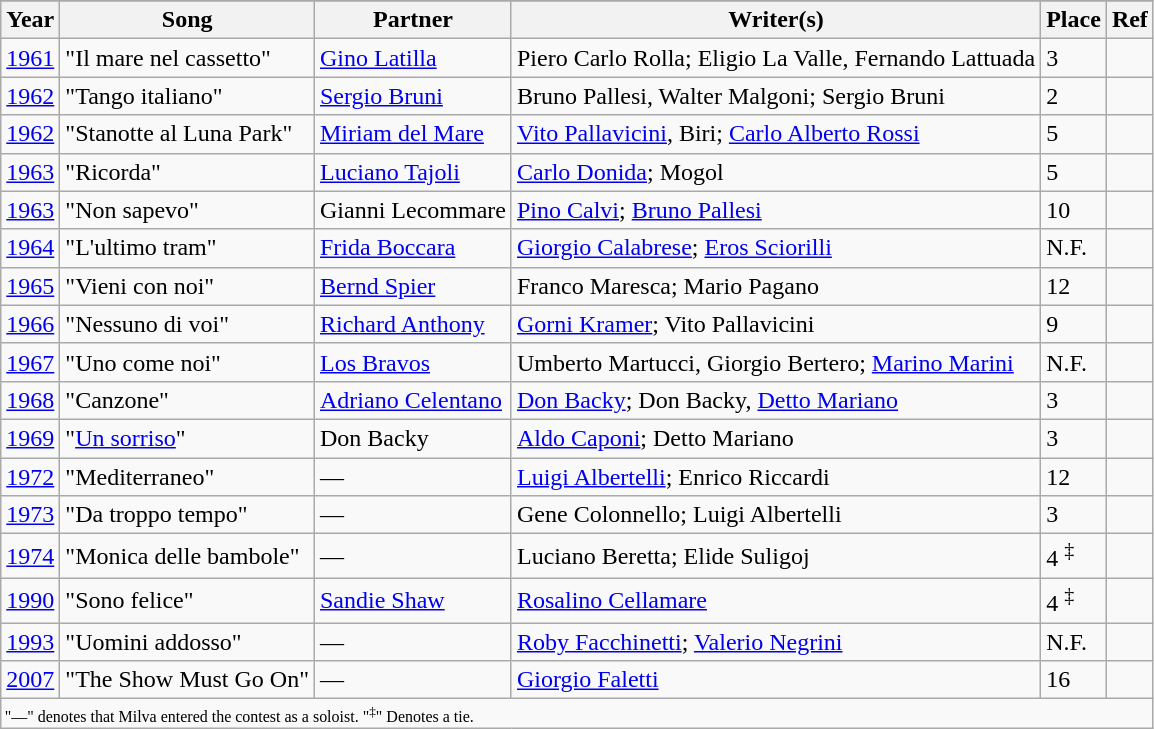<table class="wikitable sortable" style="text-align:left">
<tr style="font-size:100%; text-align:center;">
</tr>
<tr>
<th align=center>Year</th>
<th align=center>Song</th>
<th align=center>Partner</th>
<th align=center>Writer(s)</th>
<th align=center>Place</th>
<th align=center class=unsortable>Ref</th>
</tr>
<tr>
<td align=center><a href='#'>1961</a></td>
<td>"Il mare nel cassetto"</td>
<td><a href='#'>Gino Latilla</a></td>
<td>Piero Carlo Rolla; Eligio La Valle, Fernando Lattuada</td>
<td>3</td>
<td align=center></td>
</tr>
<tr>
<td align=center><a href='#'>1962</a></td>
<td>"Tango italiano"</td>
<td><a href='#'>Sergio Bruni</a></td>
<td>Bruno Pallesi, Walter Malgoni; Sergio Bruni</td>
<td>2</td>
<td align=center></td>
</tr>
<tr>
<td align=center><a href='#'>1962</a></td>
<td>"Stanotte al Luna Park"</td>
<td><a href='#'>Miriam del Mare</a></td>
<td><a href='#'>Vito Pallavicini</a>, Biri; <a href='#'>Carlo Alberto Rossi</a></td>
<td>5</td>
<td align=center></td>
</tr>
<tr>
<td align=center><a href='#'>1963</a></td>
<td>"Ricorda"</td>
<td><a href='#'>Luciano Tajoli</a></td>
<td><a href='#'>Carlo Donida</a>; Mogol</td>
<td>5</td>
<td align=center></td>
</tr>
<tr>
<td align=center><a href='#'>1963</a></td>
<td>"Non sapevo"</td>
<td>Gianni Lecommare</td>
<td><a href='#'>Pino Calvi</a>; <a href='#'>Bruno Pallesi</a></td>
<td>10</td>
<td align=center></td>
</tr>
<tr>
<td align=center><a href='#'>1964</a></td>
<td>"L'ultimo tram"</td>
<td><a href='#'>Frida Boccara</a></td>
<td><a href='#'>Giorgio Calabrese</a>; <a href='#'>Eros Sciorilli</a></td>
<td>N.F.</td>
<td align=center></td>
</tr>
<tr>
<td align=center><a href='#'>1965</a></td>
<td>"Vieni con noi"</td>
<td><a href='#'>Bernd Spier</a></td>
<td>Franco Maresca; Mario Pagano</td>
<td>12</td>
<td align=center></td>
</tr>
<tr>
<td align=center><a href='#'>1966</a></td>
<td>"Nessuno di voi"</td>
<td><a href='#'>Richard Anthony</a></td>
<td><a href='#'>Gorni Kramer</a>; Vito Pallavicini</td>
<td>9</td>
<td align=center></td>
</tr>
<tr>
<td align=center><a href='#'>1967</a></td>
<td>"Uno come noi"</td>
<td><a href='#'>Los Bravos</a></td>
<td>Umberto Martucci, Giorgio Bertero; <a href='#'>Marino Marini</a></td>
<td>N.F.</td>
<td align=center></td>
</tr>
<tr>
<td align=center><a href='#'>1968</a></td>
<td>"Canzone"</td>
<td><a href='#'>Adriano Celentano</a></td>
<td><a href='#'>Don Backy</a>; Don Backy, <a href='#'>Detto Mariano</a></td>
<td>3</td>
<td align=center></td>
</tr>
<tr>
<td align=center><a href='#'>1969</a></td>
<td>"<a href='#'>Un sorriso</a>"</td>
<td>Don Backy</td>
<td><a href='#'>Aldo Caponi</a>; Detto Mariano</td>
<td>3</td>
<td align=center></td>
</tr>
<tr>
<td align=center><a href='#'>1972</a></td>
<td>"Mediterraneo"</td>
<td>—</td>
<td><a href='#'>Luigi Albertelli</a>; Enrico Riccardi</td>
<td>12</td>
<td align=center></td>
</tr>
<tr>
<td align=center><a href='#'>1973</a></td>
<td>"Da troppo tempo"</td>
<td>—</td>
<td>Gene Colonnello; Luigi Albertelli</td>
<td>3</td>
<td align=center></td>
</tr>
<tr>
<td align=center><a href='#'>1974</a></td>
<td>"Monica delle bambole"</td>
<td>—</td>
<td>Luciano Beretta; Elide Suligoj</td>
<td>4 <sup>‡</sup></td>
<td align=center></td>
</tr>
<tr>
<td align=center><a href='#'>1990</a></td>
<td>"Sono felice"</td>
<td><a href='#'>Sandie Shaw</a></td>
<td><a href='#'>Rosalino Cellamare</a></td>
<td>4 <sup>‡</sup></td>
<td align=center></td>
</tr>
<tr>
<td align=center><a href='#'>1993</a></td>
<td>"Uomini addosso"</td>
<td>—</td>
<td><a href='#'>Roby Facchinetti</a>; <a href='#'>Valerio Negrini</a></td>
<td>N.F.</td>
<td align=center></td>
</tr>
<tr>
<td align=center><a href='#'>2007</a></td>
<td>"The Show Must Go On"</td>
<td>—</td>
<td><a href='#'>Giorgio Faletti</a></td>
<td>16</td>
<td align=center></td>
</tr>
<tr>
<td colspan="15" style="font-size: 8pt">"—" denotes that Milva entered the contest as a soloist. "<sup>‡</sup>" Denotes a tie.</td>
</tr>
</table>
